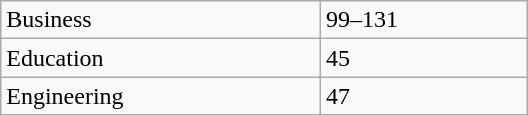<table class="wikitable floatright" style="width: 22em;">
<tr>
<td>Business</td>
<td>99–131</td>
</tr>
<tr>
<td>Education</td>
<td>45</td>
</tr>
<tr>
<td>Engineering</td>
<td>47</td>
</tr>
</table>
